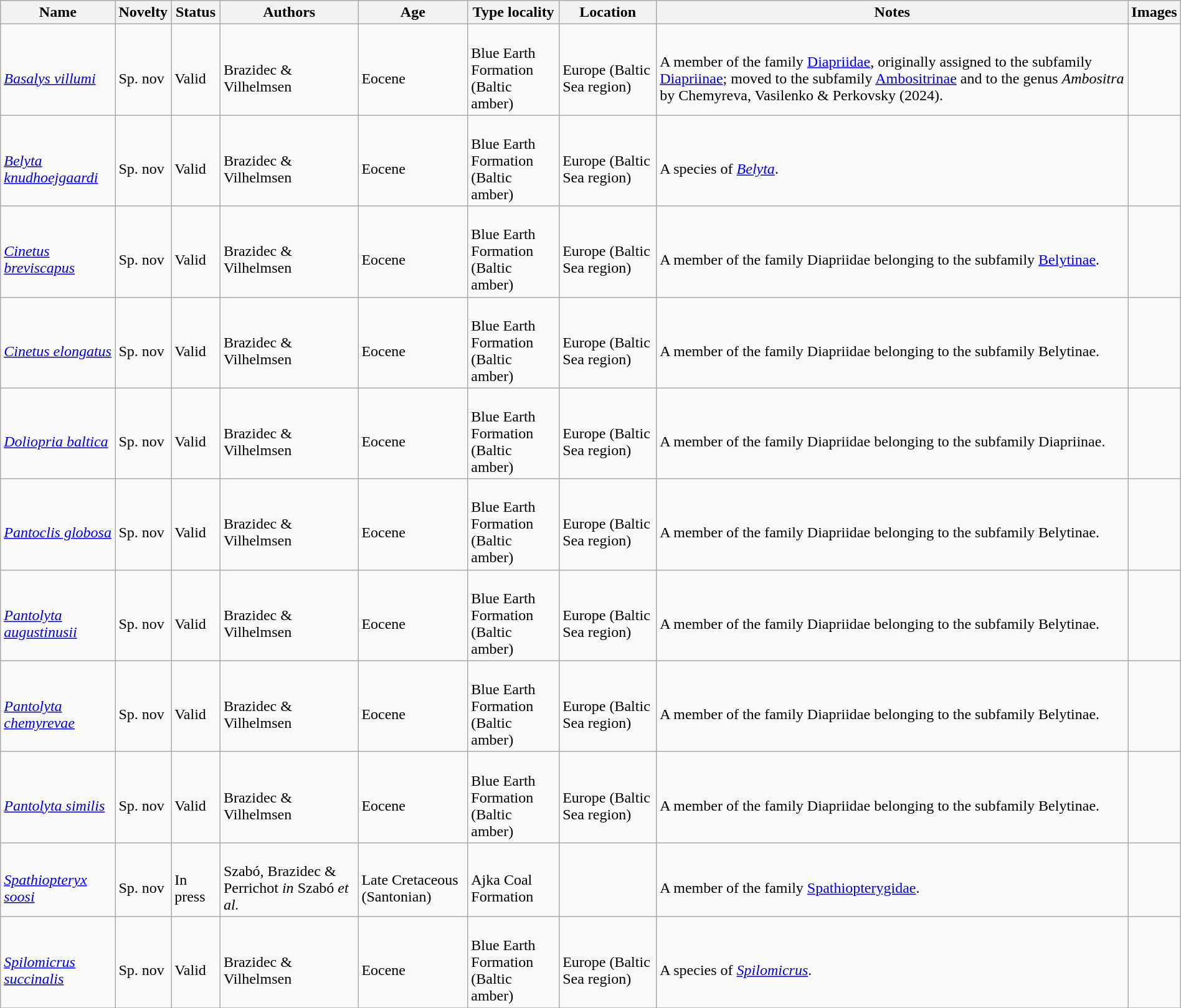<table class="wikitable sortable" align="center" width="100%">
<tr>
<th>Name</th>
<th>Novelty</th>
<th>Status</th>
<th>Authors</th>
<th>Age</th>
<th>Type locality</th>
<th>Location</th>
<th>Notes</th>
<th>Images</th>
</tr>
<tr>
<td><br><em><a href='#'>Basalys villumi</a></em></td>
<td><br>Sp. nov</td>
<td><br>Valid</td>
<td><br>Brazidec & Vilhelmsen</td>
<td><br>Eocene</td>
<td><br>Blue Earth Formation<br>(Baltic amber)</td>
<td><br>Europe (Baltic Sea region)</td>
<td><br>A member of the family <a href='#'>Diapriidae</a>, originally assigned to the subfamily <a href='#'>Diapriinae</a>; moved to the subfamily <a href='#'>Ambositrinae</a> and to the genus <em>Ambositra</em> by Chemyreva, Vasilenko & Perkovsky (2024).</td>
<td></td>
</tr>
<tr>
<td><br><em><a href='#'>Belyta knudhoejgaardi</a></em></td>
<td><br>Sp. nov</td>
<td><br>Valid</td>
<td><br>Brazidec & Vilhelmsen</td>
<td><br>Eocene</td>
<td><br>Blue Earth Formation<br>(Baltic amber)</td>
<td><br>Europe (Baltic Sea region)</td>
<td><br>A species of <em><a href='#'>Belyta</a></em>.</td>
<td></td>
</tr>
<tr>
<td><br><em><a href='#'>Cinetus breviscapus</a></em></td>
<td><br>Sp. nov</td>
<td><br>Valid</td>
<td><br>Brazidec & Vilhelmsen</td>
<td><br>Eocene</td>
<td><br>Blue Earth Formation<br>(Baltic amber)</td>
<td><br>Europe (Baltic Sea region)</td>
<td><br>A member of the family Diapriidae belonging to the subfamily <a href='#'>Belytinae</a>.</td>
<td></td>
</tr>
<tr>
<td><br><em><a href='#'>Cinetus elongatus</a></em></td>
<td><br>Sp. nov</td>
<td><br>Valid</td>
<td><br>Brazidec & Vilhelmsen</td>
<td><br>Eocene</td>
<td><br>Blue Earth Formation<br>(Baltic amber)</td>
<td><br>Europe (Baltic Sea region)</td>
<td><br>A member of the family Diapriidae belonging to the subfamily Belytinae.</td>
<td></td>
</tr>
<tr>
<td><br><em><a href='#'>Doliopria baltica</a></em></td>
<td><br>Sp. nov</td>
<td><br>Valid</td>
<td><br>Brazidec & Vilhelmsen</td>
<td><br>Eocene</td>
<td><br>Blue Earth Formation<br>(Baltic amber)</td>
<td><br>Europe (Baltic Sea region)</td>
<td><br>A member of the family Diapriidae belonging to the subfamily Diapriinae.</td>
<td></td>
</tr>
<tr>
<td><br><em><a href='#'>Pantoclis globosa</a></em></td>
<td><br>Sp. nov</td>
<td><br>Valid</td>
<td><br>Brazidec & Vilhelmsen</td>
<td><br>Eocene</td>
<td><br>Blue Earth Formation<br>(Baltic amber)</td>
<td><br>Europe (Baltic Sea region)</td>
<td><br>A member of the family Diapriidae belonging to the subfamily Belytinae.</td>
<td></td>
</tr>
<tr>
<td><br><em><a href='#'>Pantolyta augustinusii</a></em></td>
<td><br>Sp. nov</td>
<td><br>Valid</td>
<td><br>Brazidec & Vilhelmsen</td>
<td><br>Eocene</td>
<td><br>Blue Earth Formation<br>(Baltic amber)</td>
<td><br>Europe (Baltic Sea region)</td>
<td><br>A member of the family Diapriidae belonging to the subfamily Belytinae.</td>
<td></td>
</tr>
<tr>
<td><br><em><a href='#'>Pantolyta chemyrevae</a></em></td>
<td><br>Sp. nov</td>
<td><br>Valid</td>
<td><br>Brazidec & Vilhelmsen</td>
<td><br>Eocene</td>
<td><br>Blue Earth Formation<br>(Baltic amber)</td>
<td><br>Europe (Baltic Sea region)</td>
<td><br>A member of the family Diapriidae belonging to the subfamily Belytinae.</td>
<td></td>
</tr>
<tr>
<td><br><em><a href='#'>Pantolyta similis</a></em></td>
<td><br>Sp. nov</td>
<td><br>Valid</td>
<td><br>Brazidec & Vilhelmsen</td>
<td><br>Eocene</td>
<td><br>Blue Earth Formation<br>(Baltic amber)</td>
<td><br>Europe (Baltic Sea region)</td>
<td><br>A member of the family Diapriidae belonging to the subfamily Belytinae.</td>
<td></td>
</tr>
<tr>
<td><br><em><a href='#'>Spathiopteryx soosi</a></em></td>
<td><br>Sp. nov</td>
<td><br>In press</td>
<td><br>Szabó, Brazidec & Perrichot <em>in</em> Szabó <em>et al.</em></td>
<td><br>Late Cretaceous (Santonian)</td>
<td><br>Ajka Coal Formation</td>
<td><br></td>
<td><br>A member of the family <a href='#'>Spathiopterygidae</a>.</td>
<td></td>
</tr>
<tr>
<td><br><em><a href='#'>Spilomicrus succinalis</a></em></td>
<td><br>Sp. nov</td>
<td><br>Valid</td>
<td><br>Brazidec & Vilhelmsen</td>
<td><br>Eocene</td>
<td><br>Blue Earth Formation<br>(Baltic amber)</td>
<td><br>Europe (Baltic Sea region)</td>
<td><br>A species of <em><a href='#'>Spilomicrus</a></em>.</td>
<td></td>
</tr>
<tr>
</tr>
</table>
